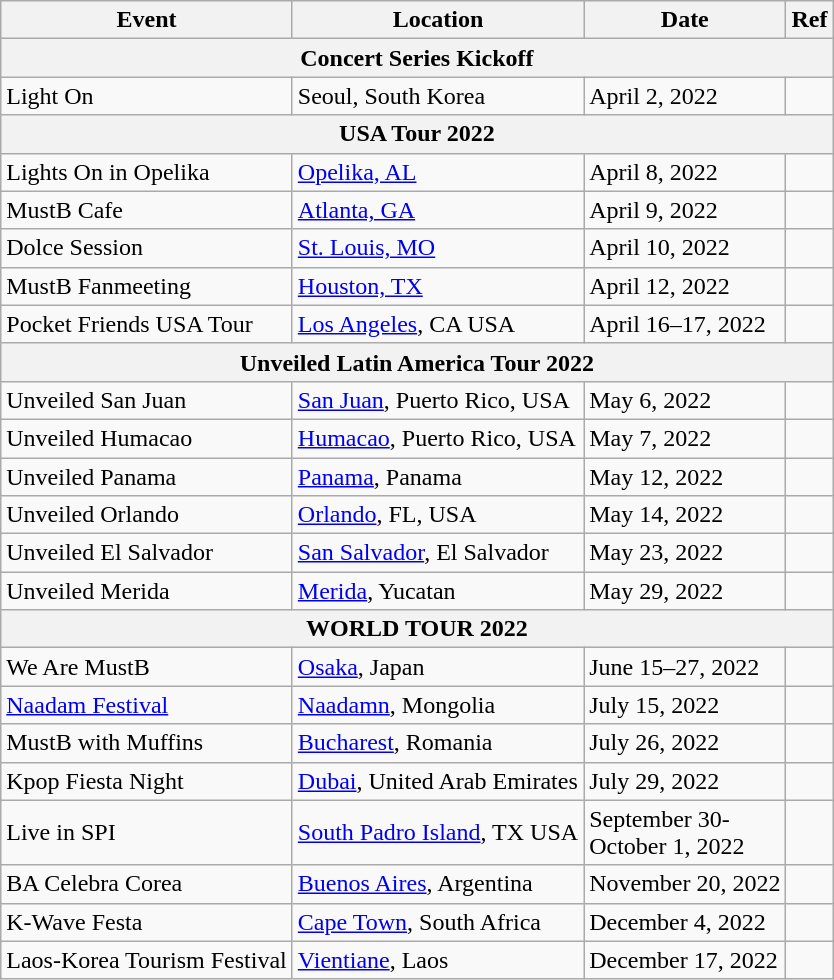<table class="wikitable">
<tr>
<th>Event</th>
<th>Location</th>
<th>Date</th>
<th>Ref</th>
</tr>
<tr>
<th colspan="4">Concert Series Kickoff</th>
</tr>
<tr>
<td>Light On</td>
<td>Seoul, South Korea</td>
<td>April 2, 2022</td>
<td></td>
</tr>
<tr>
<th colspan="4">USA Tour 2022</th>
</tr>
<tr>
<td>Lights On in Opelika</td>
<td><a href='#'>Opelika, AL</a></td>
<td>April 8, 2022</td>
<td></td>
</tr>
<tr>
<td>MustB Cafe</td>
<td><a href='#'>Atlanta, GA</a></td>
<td>April 9, 2022</td>
<td></td>
</tr>
<tr>
<td>Dolce Session</td>
<td><a href='#'>St. Louis, MO</a></td>
<td>April 10, 2022</td>
<td></td>
</tr>
<tr>
<td>MustB Fanmeeting</td>
<td><a href='#'>Houston, TX</a></td>
<td>April 12, 2022</td>
<td></td>
</tr>
<tr>
<td>Pocket Friends USA Tour</td>
<td><a href='#'>Los Angeles</a>, CA USA</td>
<td>April 16–17, 2022</td>
<td></td>
</tr>
<tr>
<th colspan="4">Unveiled Latin America Tour 2022</th>
</tr>
<tr>
<td>Unveiled San Juan</td>
<td><a href='#'>San Juan</a>, Puerto Rico, USA</td>
<td>May 6, 2022</td>
<td></td>
</tr>
<tr>
<td>Unveiled Humacao</td>
<td><a href='#'>Humacao</a>, Puerto Rico, USA</td>
<td>May 7, 2022</td>
<td></td>
</tr>
<tr>
<td>Unveiled Panama</td>
<td><a href='#'>Panama</a>, Panama</td>
<td>May 12, 2022</td>
<td></td>
</tr>
<tr>
<td>Unveiled Orlando</td>
<td><a href='#'>Orlando</a>, FL, USA</td>
<td>May 14, 2022</td>
<td></td>
</tr>
<tr>
<td>Unveiled El Salvador</td>
<td><a href='#'>San Salvador</a>, El Salvador</td>
<td>May 23, 2022</td>
<td></td>
</tr>
<tr>
<td>Unveiled Merida</td>
<td><a href='#'>Merida</a>, Yucatan</td>
<td>May 29, 2022</td>
<td></td>
</tr>
<tr>
<th colspan="4">WORLD TOUR 2022</th>
</tr>
<tr>
<td>We Are MustB</td>
<td><a href='#'>Osaka</a>, Japan</td>
<td>June 15–27, 2022</td>
<td></td>
</tr>
<tr>
<td><a href='#'>Naadam Festival</a></td>
<td><a href='#'>Naadamn</a>, Mongolia</td>
<td>July 15, 2022</td>
<td></td>
</tr>
<tr>
<td>MustB with Muffins</td>
<td><a href='#'>Bucharest</a>, Romania</td>
<td>July 26, 2022</td>
<td></td>
</tr>
<tr>
<td>Kpop Fiesta Night</td>
<td><a href='#'>Dubai</a>, United Arab Emirates</td>
<td>July 29, 2022</td>
<td></td>
</tr>
<tr>
<td>Live in SPI</td>
<td><a href='#'>South Padro Island</a>, TX USA</td>
<td>September 30-<br>October 1, 2022</td>
<td></td>
</tr>
<tr>
<td>BA Celebra Corea</td>
<td><a href='#'>Buenos Aires</a>, Argentina</td>
<td>November 20, 2022</td>
<td></td>
</tr>
<tr>
<td>K-Wave Festa</td>
<td><a href='#'>Cape Town</a>, South Africa</td>
<td>December 4, 2022</td>
<td></td>
</tr>
<tr>
<td>Laos-Korea Tourism Festival</td>
<td><a href='#'>Vientiane</a>, Laos</td>
<td>December 17, 2022</td>
<td></td>
</tr>
</table>
